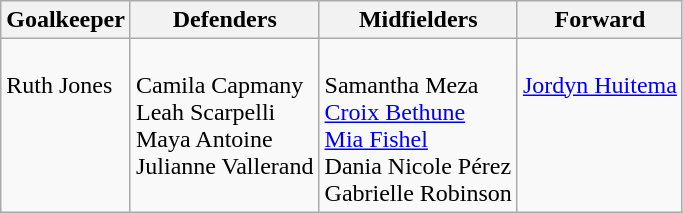<table class="wikitable">
<tr>
<th>Goalkeeper</th>
<th>Defenders</th>
<th>Midfielders</th>
<th>Forward</th>
</tr>
<tr>
<td valign=top><br> Ruth Jones</td>
<td valign=top><br> Camila Capmany<br>
 Leah Scarpelli<br>
 Maya Antoine<br>
 Julianne Vallerand</td>
<td valign=top><br> Samantha Meza<br>
 <a href='#'>Croix Bethune</a><br>
 <a href='#'>Mia Fishel</a><br>
 Dania Nicole Pérez<br>
 Gabrielle Robinson</td>
<td valign=top><br> <a href='#'>Jordyn Huitema</a></td>
</tr>
</table>
